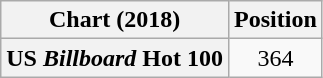<table class="wikitable plainrowheaders">
<tr>
<th>Chart (2018)</th>
<th>Position</th>
</tr>
<tr>
<th scope="row">US <em>Billboard</em> Hot 100</th>
<td style="text-align:center;">364</td>
</tr>
</table>
